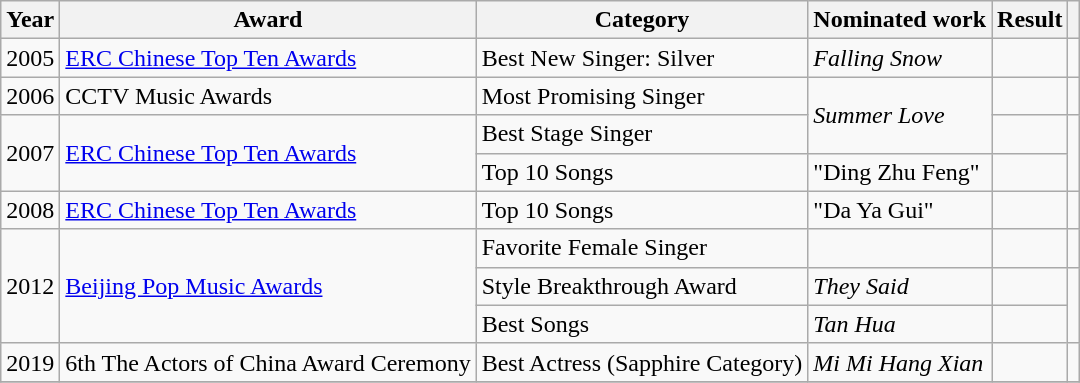<table class="wikitable">
<tr>
<th>Year</th>
<th>Award</th>
<th>Category</th>
<th>Nominated work</th>
<th>Result</th>
<th></th>
</tr>
<tr>
<td>2005</td>
<td><a href='#'>ERC Chinese Top Ten Awards</a></td>
<td>Best New Singer: Silver</td>
<td><em>Falling Snow</em></td>
<td></td>
<td></td>
</tr>
<tr>
<td>2006</td>
<td>CCTV Music Awards</td>
<td>Most Promising Singer</td>
<td rowspan=2><em>Summer Love</em></td>
<td></td>
<td></td>
</tr>
<tr>
<td rowspan="2">2007</td>
<td rowspan="2"><a href='#'>ERC Chinese Top Ten Awards</a></td>
<td>Best Stage Singer</td>
<td></td>
<td rowspan=2></td>
</tr>
<tr>
<td>Top 10 Songs</td>
<td>"Ding Zhu Feng"</td>
<td></td>
</tr>
<tr>
<td>2008</td>
<td><a href='#'>ERC Chinese Top Ten Awards</a></td>
<td>Top 10 Songs</td>
<td>"Da Ya Gui"</td>
<td></td>
<td></td>
</tr>
<tr>
<td rowspan="3">2012</td>
<td rowspan="3"><a href='#'>Beijing Pop Music Awards</a></td>
<td>Favorite Female Singer</td>
<td></td>
<td></td>
<td></td>
</tr>
<tr>
<td>Style Breakthrough Award</td>
<td><em>They Said</em></td>
<td></td>
<td rowspan=2></td>
</tr>
<tr>
<td>Best Songs</td>
<td><em>Tan Hua</em></td>
<td></td>
</tr>
<tr>
<td>2019</td>
<td>6th The Actors of China Award Ceremony</td>
<td>Best Actress (Sapphire Category)</td>
<td><em>Mi Mi Hang Xian</em></td>
<td></td>
<td></td>
</tr>
<tr>
</tr>
</table>
